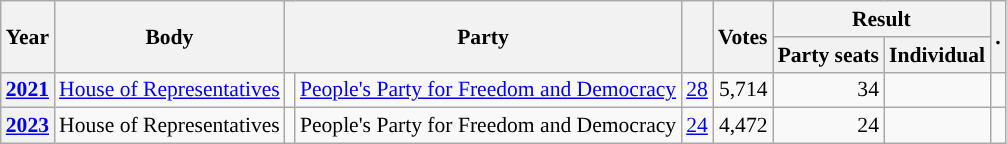<table class="wikitable plainrowheaders sortable" border=2 cellpadding=4 cellspacing=0 style="border: 1px #aaa solid; font-size: 90%; text-align:center;">
<tr>
<th scope="col" rowspan=2>Year</th>
<th scope="col" rowspan=2>Body</th>
<th scope="col" colspan=2 rowspan=2>Party</th>
<th scope="col" rowspan=2></th>
<th scope="col" rowspan=2>Votes</th>
<th scope="colgroup" colspan=2>Result</th>
<th scope="col" rowspan=2 class="unsortable">.</th>
</tr>
<tr>
<th scope="col">Party seats</th>
<th scope="col">Individual</th>
</tr>
<tr>
<th scope="row"><a href='#'>2021</a></th>
<td><a href='#'>House of Representatives</a></td>
<td style="background-color:"></td>
<td><a href='#'>People's Party for Freedom and Democracy</a></td>
<td style=text-align:right><a href='#'>28</a></td>
<td style=text-align:right>5,714</td>
<td style=text-align:right>34</td>
<td></td>
<td></td>
</tr>
<tr>
<th scope="row"><a href='#'>2023</a></th>
<td>House of Representatives</td>
<td style="background-color:"></td>
<td>People's Party for Freedom and Democracy</td>
<td style=text-align:right><a href='#'>24</a></td>
<td style=text-align:right>4,472</td>
<td style=text-align:right>24</td>
<td></td>
<td></td>
</tr>
</table>
